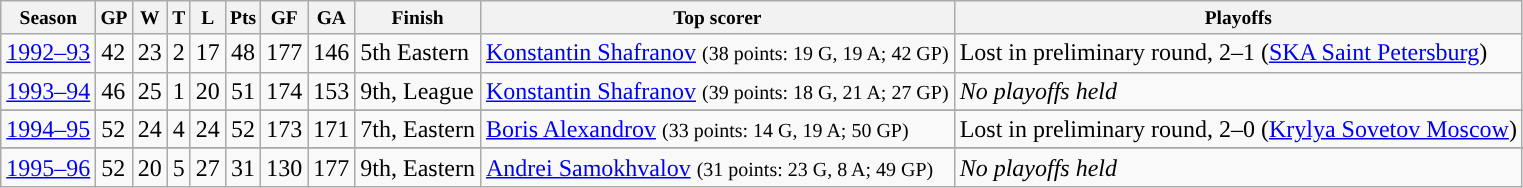<table class="wikitable">
<tr style="text-align:center; font-size:small; background:afeeee; padding:5px;"|>
<th>Season</th>
<th>GP</th>
<th>W</th>
<th>T</th>
<th>L</th>
<th>Pts</th>
<th>GF</th>
<th>GA</th>
<th>Finish</th>
<th>Top scorer</th>
<th>Playoffs</th>
</tr>
<tr>
<td><a href='#'>1992–93</a></td>
<td>42</td>
<td>23</td>
<td>2</td>
<td>17</td>
<td>48</td>
<td>177</td>
<td>146</td>
<td>5th Eastern</td>
<td><a href='#'>Konstantin Shafranov</a> <small>(38 points: 19 G, 19 A; 42 GP)</small></td>
<td>Lost in preliminary round, 2–1 (<a href='#'>SKA Saint Petersburg</a>)</td>
</tr>
<tr>
<td><a href='#'>1993–94</a></td>
<td>46</td>
<td>25</td>
<td>1</td>
<td>20</td>
<td>51</td>
<td>174</td>
<td>153</td>
<td>9th, League</td>
<td><a href='#'>Konstantin Shafranov</a> <small>(39 points: 18 G, 21 A; 27 GP)</small></td>
<td><em>No playoffs held</em></td>
</tr>
<tr style="background:#eee;">
</tr>
<tr>
<td><a href='#'>1994–95</a></td>
<td>52</td>
<td>24</td>
<td>4</td>
<td>24</td>
<td>52</td>
<td>173</td>
<td>171</td>
<td>7th, Eastern</td>
<td><a href='#'>Boris Alexandrov</a> <small>(33 points: 14 G, 19 A; 50 GP)</small></td>
<td>Lost in preliminary round, 2–0 (<a href='#'>Krylya Sovetov Moscow</a>)</td>
</tr>
<tr style="background:#eee;">
</tr>
<tr>
<td><a href='#'>1995–96</a></td>
<td>52</td>
<td>20</td>
<td>5</td>
<td>27</td>
<td>31</td>
<td>130</td>
<td>177</td>
<td>9th, Eastern</td>
<td><a href='#'>Andrei Samokhvalov</a> <small>(31 points: 23 G, 8 A; 49 GP)</small></td>
<td><em>No playoffs held</em></td>
</tr>
</table>
